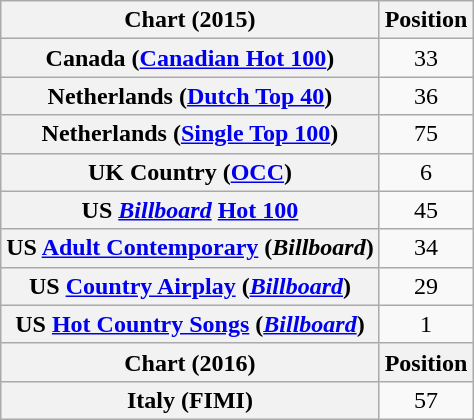<table class="wikitable plainrowheaders sortable">
<tr>
<th scope="col">Chart (2015)</th>
<th scope="col">Position</th>
</tr>
<tr>
<th scope="row">Canada (<a href='#'>Canadian Hot 100</a>)</th>
<td align="center">33</td>
</tr>
<tr>
<th scope="row">Netherlands (<a href='#'>Dutch Top 40</a>)</th>
<td align="center">36</td>
</tr>
<tr>
<th scope="row">Netherlands (<a href='#'>Single Top 100</a>)</th>
<td align="center">75</td>
</tr>
<tr>
<th scope="row">UK Country (<a href='#'>OCC</a>)</th>
<td align="center">6</td>
</tr>
<tr>
<th scope="row">US <em><a href='#'>Billboard</a></em> <a href='#'>Hot 100</a></th>
<td align="center">45</td>
</tr>
<tr>
<th scope="row">US <a href='#'>Adult Contemporary</a> (<em>Billboard</em>)</th>
<td align="center">34</td>
</tr>
<tr>
<th scope="row">US <a href='#'>Country Airplay</a> (<em><a href='#'>Billboard</a></em>)</th>
<td align="center">29</td>
</tr>
<tr>
<th scope="row">US <a href='#'>Hot Country Songs</a> (<em><a href='#'>Billboard</a></em>)</th>
<td align="center">1</td>
</tr>
<tr>
<th scope="col">Chart (2016)</th>
<th scope="col">Position</th>
</tr>
<tr>
<th scope="row">Italy (FIMI)</th>
<td align="center">57</td>
</tr>
</table>
